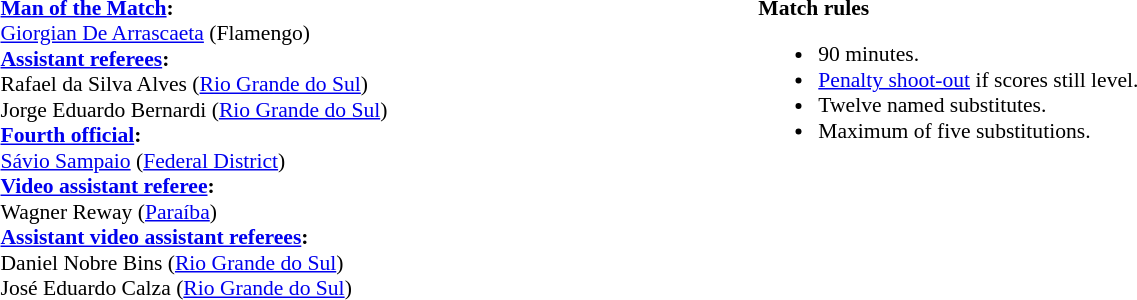<table width=100% style="font-size: 90%">
<tr>
<td><br><strong><a href='#'>Man of the Match</a>:</strong>
<br> <a href='#'>Giorgian De Arrascaeta</a> (Flamengo)
<br>
<strong><a href='#'>Assistant referees</a>:</strong>
<br>Rafael da Silva Alves (<a href='#'>Rio Grande do Sul</a>)
<br>Jorge Eduardo Bernardi (<a href='#'>Rio Grande do Sul</a>)
<br><strong><a href='#'>Fourth official</a>:</strong>
<br><a href='#'>Sávio Sampaio</a> (<a href='#'>Federal District</a>)
<br><strong><a href='#'>Video assistant referee</a>:</strong>
<br>Wagner Reway (<a href='#'>Paraíba</a>)
<br><strong><a href='#'>Assistant video assistant referees</a>:</strong>
<br>Daniel Nobre Bins (<a href='#'>Rio Grande do Sul</a>)
<br>José Eduardo Calza (<a href='#'>Rio Grande do Sul</a>)</td>
<td style="width:60%; vertical-align:top"><br><strong>Match rules</strong><ul><li>90 minutes.</li><li><a href='#'>Penalty shoot-out</a> if scores still level.</li><li>Twelve named substitutes.</li><li>Maximum of five substitutions.</li></ul></td>
</tr>
</table>
